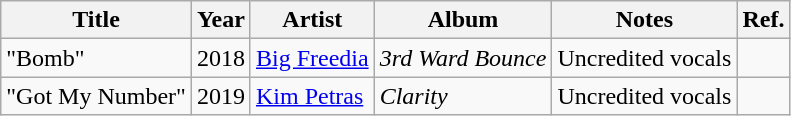<table class="wikitable">
<tr>
<th>Title</th>
<th>Year</th>
<th>Artist</th>
<th>Album</th>
<th>Notes</th>
<th>Ref.</th>
</tr>
<tr>
<td>"Bomb"</td>
<td>2018</td>
<td><a href='#'>Big Freedia</a></td>
<td><em>3rd Ward Bounce</em></td>
<td>Uncredited vocals</td>
<td></td>
</tr>
<tr>
<td>"Got My Number"</td>
<td>2019</td>
<td><a href='#'>Kim Petras</a></td>
<td><em>Clarity</em></td>
<td>Uncredited vocals</td>
<td></td>
</tr>
</table>
